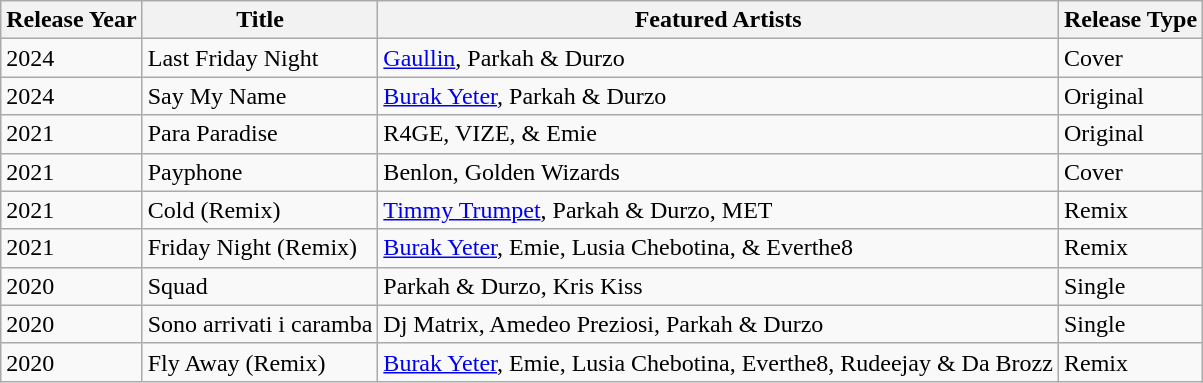<table class="wikitable">
<tr>
<th>Release Year</th>
<th>Title</th>
<th>Featured Artists</th>
<th>Release Type</th>
</tr>
<tr>
<td>2024</td>
<td>Last Friday Night</td>
<td><a href='#'>Gaullin</a>, Parkah & Durzo</td>
<td>Cover</td>
</tr>
<tr>
<td>2024</td>
<td>Say My Name</td>
<td><a href='#'>Burak Yeter</a>, Parkah & Durzo</td>
<td>Original</td>
</tr>
<tr>
<td>2021</td>
<td>Para Paradise</td>
<td>R4GE, VIZE, & Emie</td>
<td>Original</td>
</tr>
<tr>
<td>2021</td>
<td>Payphone</td>
<td>Benlon, Golden Wizards</td>
<td>Cover</td>
</tr>
<tr>
<td>2021</td>
<td>Cold (Remix)</td>
<td><a href='#'>Timmy Trumpet</a>, Parkah & Durzo, MET</td>
<td>Remix</td>
</tr>
<tr>
<td>2021</td>
<td>Friday Night (Remix)</td>
<td><a href='#'>Burak Yeter</a>, Emie, Lusia Chebotina, & Everthe8</td>
<td>Remix</td>
</tr>
<tr>
<td>2020</td>
<td>Squad</td>
<td>Parkah & Durzo, Kris Kiss</td>
<td>Single</td>
</tr>
<tr>
<td>2020</td>
<td>Sono arrivati i caramba</td>
<td>Dj Matrix, Amedeo Preziosi, Parkah & Durzo</td>
<td>Single</td>
</tr>
<tr>
<td>2020</td>
<td>Fly Away (Remix)</td>
<td><a href='#'>Burak Yeter</a>, Emie, Lusia Chebotina, Everthe8, Rudeejay & Da Brozz</td>
<td>Remix</td>
</tr>
</table>
